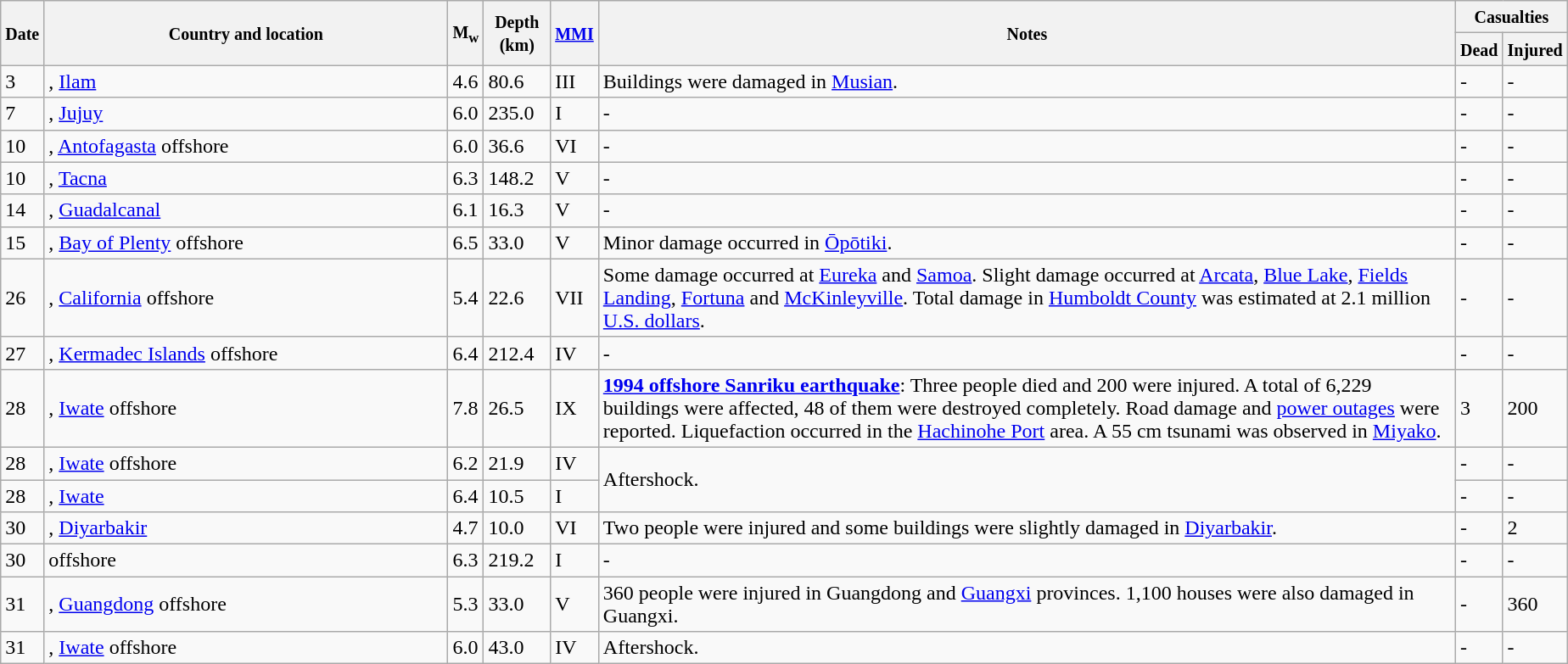<table class="wikitable sortable" style="border:1px black; margin-left:1em;">
<tr>
<th rowspan="2"><small>Date</small></th>
<th rowspan="2" style="width: 310px"><small>Country and location</small></th>
<th rowspan="2"><small>M<sub>w</sub></small></th>
<th rowspan="2"><small>Depth (km)</small></th>
<th rowspan="2"><small><a href='#'>MMI</a></small></th>
<th rowspan="2" class="unsortable"><small>Notes</small></th>
<th colspan="2"><small>Casualties</small></th>
</tr>
<tr>
<th><small>Dead</small></th>
<th><small>Injured</small></th>
</tr>
<tr>
<td>3</td>
<td>, <a href='#'>Ilam</a></td>
<td>4.6</td>
<td>80.6</td>
<td>III</td>
<td>Buildings were damaged in <a href='#'>Musian</a>.</td>
<td>-</td>
<td>-</td>
</tr>
<tr>
<td>7</td>
<td>, <a href='#'>Jujuy</a></td>
<td>6.0</td>
<td>235.0</td>
<td>I</td>
<td>-</td>
<td>-</td>
<td>-</td>
</tr>
<tr>
<td>10</td>
<td>, <a href='#'>Antofagasta</a> offshore</td>
<td>6.0</td>
<td>36.6</td>
<td>VI</td>
<td>-</td>
<td>-</td>
<td>-</td>
</tr>
<tr>
<td>10</td>
<td>, <a href='#'>Tacna</a></td>
<td>6.3</td>
<td>148.2</td>
<td>V</td>
<td>-</td>
<td>-</td>
<td>-</td>
</tr>
<tr>
<td>14</td>
<td>, <a href='#'>Guadalcanal</a></td>
<td>6.1</td>
<td>16.3</td>
<td>V</td>
<td>-</td>
<td>-</td>
<td>-</td>
</tr>
<tr>
<td>15</td>
<td>, <a href='#'>Bay of Plenty</a> offshore</td>
<td>6.5</td>
<td>33.0</td>
<td>V</td>
<td>Minor damage occurred in <a href='#'>Ōpōtiki</a>.</td>
<td>-</td>
<td>-</td>
</tr>
<tr>
<td>26</td>
<td>, <a href='#'>California</a> offshore</td>
<td>5.4</td>
<td>22.6</td>
<td>VII</td>
<td>Some damage occurred at <a href='#'>Eureka</a> and <a href='#'>Samoa</a>. Slight damage occurred at <a href='#'>Arcata</a>, <a href='#'>Blue Lake</a>, <a href='#'>Fields Landing</a>, <a href='#'>Fortuna</a> and <a href='#'>McKinleyville</a>. Total damage in <a href='#'>Humboldt County</a> was estimated at 2.1 million <a href='#'>U.S. dollars</a>.</td>
<td>-</td>
<td>-</td>
</tr>
<tr>
<td>27</td>
<td>, <a href='#'>Kermadec Islands</a> offshore</td>
<td>6.4</td>
<td>212.4</td>
<td>IV</td>
<td>-</td>
<td>-</td>
<td>-</td>
</tr>
<tr>
<td>28</td>
<td>, <a href='#'>Iwate</a> offshore</td>
<td>7.8</td>
<td>26.5</td>
<td>IX</td>
<td><strong><a href='#'>1994 offshore Sanriku earthquake</a></strong>: Three people died and 200 were injured. A total of 6,229 buildings were affected, 48 of them were destroyed completely. Road damage and <a href='#'>power outages</a> were reported. Liquefaction occurred in the <a href='#'>Hachinohe Port</a> area. A 55 cm tsunami was observed in <a href='#'>Miyako</a>.</td>
<td>3</td>
<td>200</td>
</tr>
<tr>
<td>28</td>
<td>, <a href='#'>Iwate</a> offshore</td>
<td>6.2</td>
<td>21.9</td>
<td>IV</td>
<td rowspan="2">Aftershock.</td>
<td>-</td>
<td>-</td>
</tr>
<tr>
<td>28</td>
<td>, <a href='#'>Iwate</a></td>
<td>6.4</td>
<td>10.5</td>
<td>I</td>
<td>-</td>
<td>-</td>
</tr>
<tr>
<td>30</td>
<td>, <a href='#'>Diyarbakir</a></td>
<td>4.7</td>
<td>10.0</td>
<td>VI</td>
<td>Two people were injured and some buildings were slightly damaged in <a href='#'>Diyarbakir</a>.</td>
<td>-</td>
<td>2</td>
</tr>
<tr>
<td>30</td>
<td> offshore</td>
<td>6.3</td>
<td>219.2</td>
<td>I</td>
<td>-</td>
<td>-</td>
<td>-</td>
</tr>
<tr>
<td>31</td>
<td>, <a href='#'>Guangdong</a> offshore</td>
<td>5.3</td>
<td>33.0</td>
<td>V</td>
<td>360 people were injured in Guangdong and <a href='#'>Guangxi</a> provinces. 1,100 houses were also damaged in Guangxi.</td>
<td>-</td>
<td>360</td>
</tr>
<tr>
<td>31</td>
<td>, <a href='#'>Iwate</a> offshore</td>
<td>6.0</td>
<td>43.0</td>
<td>IV</td>
<td>Aftershock.</td>
<td>-</td>
<td>-</td>
</tr>
</table>
